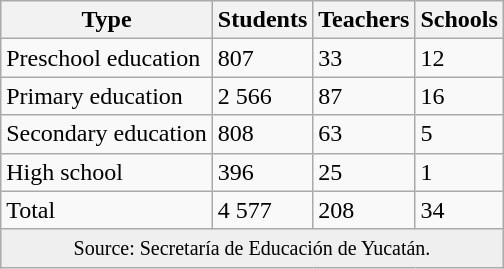<table class="wikitable" style="margin: 1em auto;">
<tr>
<th>Type</th>
<th>Students</th>
<th>Teachers</th>
<th>Schools</th>
</tr>
<tr>
<td>Preschool education</td>
<td>807</td>
<td>33</td>
<td>12</td>
</tr>
<tr>
<td>Primary education</td>
<td>2 566</td>
<td>87</td>
<td>16</td>
</tr>
<tr>
<td>Secondary education</td>
<td>808</td>
<td>63</td>
<td>5</td>
</tr>
<tr>
<td>High school</td>
<td>396</td>
<td>25</td>
<td>1</td>
</tr>
<tr>
<td>Total</td>
<td>4 577</td>
<td>208</td>
<td>34</td>
</tr>
<tr>
<td colspan=4 style="background:#efefef;" align=center><small>Source: Secretaría de Educación de Yucatán.</small></td>
</tr>
</table>
